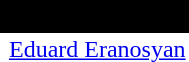<table class="toccolours" border="0" cellpadding="2" cellspacing="0" align="left" style="margin:0.5em;">
<tr>
<th colspan="2" align="center" bgcolor="#000000"><span>Manager</span></th>
</tr>
<tr>
<td></td>
<td> <a href='#'>Eduard Eranosyan</a></td>
</tr>
</table>
